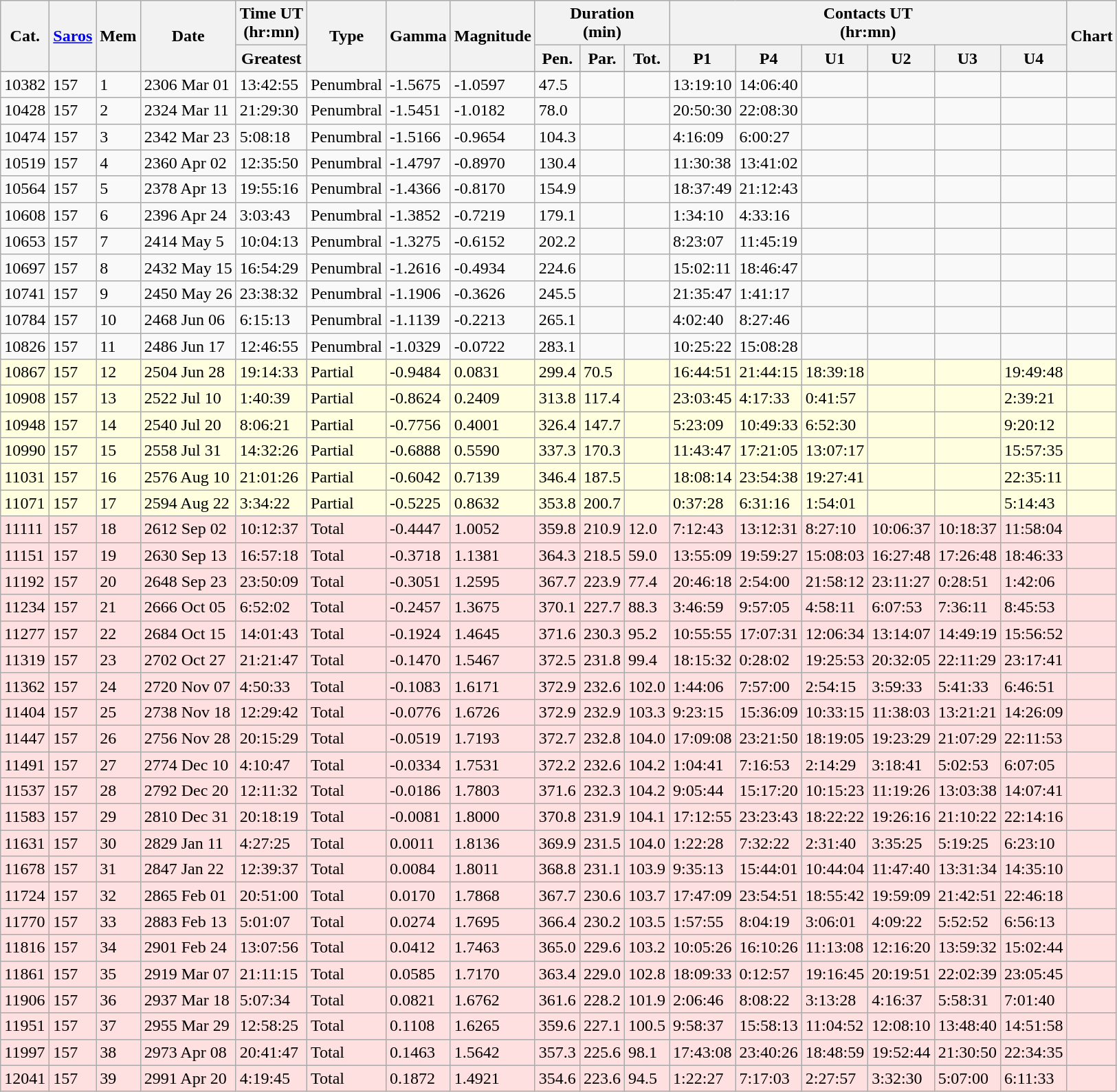<table class=wikitable>
<tr>
<th rowspan=2>Cat.</th>
<th rowspan=2><a href='#'>Saros</a></th>
<th rowspan=2>Mem</th>
<th rowspan=2>Date</th>
<th>Time UT<br>(hr:mn)</th>
<th rowspan=2>Type</th>
<th rowspan=2>Gamma</th>
<th rowspan=2>Magnitude</th>
<th colspan=3>Duration<br>(min)</th>
<th colspan=6>Contacts UT<br>(hr:mn)</th>
<th rowspan=2>Chart</th>
</tr>
<tr>
<th>Greatest</th>
<th>Pen.</th>
<th>Par.</th>
<th>Tot.</th>
<th>P1</th>
<th>P4</th>
<th>U1</th>
<th>U2</th>
<th>U3</th>
<th>U4</th>
</tr>
<tr>
</tr>
<tr>
<td>10382</td>
<td>157</td>
<td>1</td>
<td>2306 Mar 01</td>
<td>13:42:55</td>
<td>Penumbral</td>
<td>-1.5675</td>
<td>-1.0597</td>
<td>47.5</td>
<td></td>
<td></td>
<td>13:19:10</td>
<td>14:06:40</td>
<td></td>
<td></td>
<td></td>
<td></td>
<td></td>
</tr>
<tr>
<td>10428</td>
<td>157</td>
<td>2</td>
<td>2324 Mar 11</td>
<td>21:29:30</td>
<td>Penumbral</td>
<td>-1.5451</td>
<td>-1.0182</td>
<td>78.0</td>
<td></td>
<td></td>
<td>20:50:30</td>
<td>22:08:30</td>
<td></td>
<td></td>
<td></td>
<td></td>
<td></td>
</tr>
<tr>
<td>10474</td>
<td>157</td>
<td>3</td>
<td>2342 Mar 23</td>
<td>5:08:18</td>
<td>Penumbral</td>
<td>-1.5166</td>
<td>-0.9654</td>
<td>104.3</td>
<td></td>
<td></td>
<td>4:16:09</td>
<td>6:00:27</td>
<td></td>
<td></td>
<td></td>
<td></td>
<td></td>
</tr>
<tr>
<td>10519</td>
<td>157</td>
<td>4</td>
<td>2360 Apr 02</td>
<td>12:35:50</td>
<td>Penumbral</td>
<td>-1.4797</td>
<td>-0.8970</td>
<td>130.4</td>
<td></td>
<td></td>
<td>11:30:38</td>
<td>13:41:02</td>
<td></td>
<td></td>
<td></td>
<td></td>
<td></td>
</tr>
<tr>
<td>10564</td>
<td>157</td>
<td>5</td>
<td>2378 Apr 13</td>
<td>19:55:16</td>
<td>Penumbral</td>
<td>-1.4366</td>
<td>-0.8170</td>
<td>154.9</td>
<td></td>
<td></td>
<td>18:37:49</td>
<td>21:12:43</td>
<td></td>
<td></td>
<td></td>
<td></td>
<td></td>
</tr>
<tr>
<td>10608</td>
<td>157</td>
<td>6</td>
<td>2396 Apr 24</td>
<td>3:03:43</td>
<td>Penumbral</td>
<td>-1.3852</td>
<td>-0.7219</td>
<td>179.1</td>
<td></td>
<td></td>
<td>1:34:10</td>
<td>4:33:16</td>
<td></td>
<td></td>
<td></td>
<td></td>
<td></td>
</tr>
<tr>
<td>10653</td>
<td>157</td>
<td>7</td>
<td>2414 May 5</td>
<td>10:04:13</td>
<td>Penumbral</td>
<td>-1.3275</td>
<td>-0.6152</td>
<td>202.2</td>
<td></td>
<td></td>
<td>8:23:07</td>
<td>11:45:19</td>
<td></td>
<td></td>
<td></td>
<td></td>
<td></td>
</tr>
<tr>
<td>10697</td>
<td>157</td>
<td>8</td>
<td>2432 May 15</td>
<td>16:54:29</td>
<td>Penumbral</td>
<td>-1.2616</td>
<td>-0.4934</td>
<td>224.6</td>
<td></td>
<td></td>
<td>15:02:11</td>
<td>18:46:47</td>
<td></td>
<td></td>
<td></td>
<td></td>
<td></td>
</tr>
<tr>
<td>10741</td>
<td>157</td>
<td>9</td>
<td>2450 May 26</td>
<td>23:38:32</td>
<td>Penumbral</td>
<td>-1.1906</td>
<td>-0.3626</td>
<td>245.5</td>
<td></td>
<td></td>
<td>21:35:47</td>
<td>1:41:17</td>
<td></td>
<td></td>
<td></td>
<td></td>
<td></td>
</tr>
<tr>
<td>10784</td>
<td>157</td>
<td>10</td>
<td>2468 Jun 06</td>
<td>6:15:13</td>
<td>Penumbral</td>
<td>-1.1139</td>
<td>-0.2213</td>
<td>265.1</td>
<td></td>
<td></td>
<td>4:02:40</td>
<td>8:27:46</td>
<td></td>
<td></td>
<td></td>
<td></td>
<td></td>
</tr>
<tr>
<td>10826</td>
<td>157</td>
<td>11</td>
<td>2486 Jun 17</td>
<td>12:46:55</td>
<td>Penumbral</td>
<td>-1.0329</td>
<td>-0.0722</td>
<td>283.1</td>
<td></td>
<td></td>
<td>10:25:22</td>
<td>15:08:28</td>
<td></td>
<td></td>
<td></td>
<td></td>
<td></td>
</tr>
<tr bgcolor=#ffffe0>
<td>10867</td>
<td>157</td>
<td>12</td>
<td>2504 Jun 28</td>
<td>19:14:33</td>
<td>Partial</td>
<td>-0.9484</td>
<td>0.0831</td>
<td>299.4</td>
<td>70.5</td>
<td></td>
<td>16:44:51</td>
<td>21:44:15</td>
<td>18:39:18</td>
<td></td>
<td></td>
<td>19:49:48</td>
<td></td>
</tr>
<tr bgcolor=#ffffe0>
<td>10908</td>
<td>157</td>
<td>13</td>
<td>2522 Jul 10</td>
<td>1:40:39</td>
<td>Partial</td>
<td>-0.8624</td>
<td>0.2409</td>
<td>313.8</td>
<td>117.4</td>
<td></td>
<td>23:03:45</td>
<td>4:17:33</td>
<td>0:41:57</td>
<td></td>
<td></td>
<td>2:39:21</td>
<td></td>
</tr>
<tr bgcolor=#ffffe0>
<td>10948</td>
<td>157</td>
<td>14</td>
<td>2540 Jul 20</td>
<td>8:06:21</td>
<td>Partial</td>
<td>-0.7756</td>
<td>0.4001</td>
<td>326.4</td>
<td>147.7</td>
<td></td>
<td>5:23:09</td>
<td>10:49:33</td>
<td>6:52:30</td>
<td></td>
<td></td>
<td>9:20:12</td>
<td></td>
</tr>
<tr bgcolor=#ffffe0>
<td>10990</td>
<td>157</td>
<td>15</td>
<td>2558 Jul 31</td>
<td>14:32:26</td>
<td>Partial</td>
<td>-0.6888</td>
<td>0.5590</td>
<td>337.3</td>
<td>170.3</td>
<td></td>
<td>11:43:47</td>
<td>17:21:05</td>
<td>13:07:17</td>
<td></td>
<td></td>
<td>15:57:35</td>
<td></td>
</tr>
<tr bgcolor=#ffffe0>
<td>11031</td>
<td>157</td>
<td>16</td>
<td>2576 Aug 10</td>
<td>21:01:26</td>
<td>Partial</td>
<td>-0.6042</td>
<td>0.7139</td>
<td>346.4</td>
<td>187.5</td>
<td></td>
<td>18:08:14</td>
<td>23:54:38</td>
<td>19:27:41</td>
<td></td>
<td></td>
<td>22:35:11</td>
<td></td>
</tr>
<tr bgcolor=#ffffe0>
<td>11071</td>
<td>157</td>
<td>17</td>
<td>2594 Aug 22</td>
<td>3:34:22</td>
<td>Partial</td>
<td>-0.5225</td>
<td>0.8632</td>
<td>353.8</td>
<td>200.7</td>
<td></td>
<td>0:37:28</td>
<td>6:31:16</td>
<td>1:54:01</td>
<td></td>
<td></td>
<td>5:14:43</td>
<td></td>
</tr>
<tr bgcolor=#ffe0e0>
<td>11111</td>
<td>157</td>
<td>18</td>
<td>2612 Sep 02</td>
<td>10:12:37</td>
<td>Total</td>
<td>-0.4447</td>
<td>1.0052</td>
<td>359.8</td>
<td>210.9</td>
<td>12.0</td>
<td>7:12:43</td>
<td>13:12:31</td>
<td>8:27:10</td>
<td>10:06:37</td>
<td>10:18:37</td>
<td>11:58:04</td>
<td></td>
</tr>
<tr bgcolor=#ffe0e0>
<td>11151</td>
<td>157</td>
<td>19</td>
<td>2630 Sep 13</td>
<td>16:57:18</td>
<td>Total</td>
<td>-0.3718</td>
<td>1.1381</td>
<td>364.3</td>
<td>218.5</td>
<td>59.0</td>
<td>13:55:09</td>
<td>19:59:27</td>
<td>15:08:03</td>
<td>16:27:48</td>
<td>17:26:48</td>
<td>18:46:33</td>
<td></td>
</tr>
<tr bgcolor=#ffe0e0>
<td>11192</td>
<td>157</td>
<td>20</td>
<td>2648 Sep 23</td>
<td>23:50:09</td>
<td>Total</td>
<td>-0.3051</td>
<td>1.2595</td>
<td>367.7</td>
<td>223.9</td>
<td>77.4</td>
<td>20:46:18</td>
<td>2:54:00</td>
<td>21:58:12</td>
<td>23:11:27</td>
<td>0:28:51</td>
<td>1:42:06</td>
<td></td>
</tr>
<tr bgcolor=#ffe0e0>
<td>11234</td>
<td>157</td>
<td>21</td>
<td>2666 Oct 05</td>
<td>6:52:02</td>
<td>Total</td>
<td>-0.2457</td>
<td>1.3675</td>
<td>370.1</td>
<td>227.7</td>
<td>88.3</td>
<td>3:46:59</td>
<td>9:57:05</td>
<td>4:58:11</td>
<td>6:07:53</td>
<td>7:36:11</td>
<td>8:45:53</td>
<td></td>
</tr>
<tr bgcolor=#ffe0e0>
<td>11277</td>
<td>157</td>
<td>22</td>
<td>2684 Oct 15</td>
<td>14:01:43</td>
<td>Total</td>
<td>-0.1924</td>
<td>1.4645</td>
<td>371.6</td>
<td>230.3</td>
<td>95.2</td>
<td>10:55:55</td>
<td>17:07:31</td>
<td>12:06:34</td>
<td>13:14:07</td>
<td>14:49:19</td>
<td>15:56:52</td>
<td></td>
</tr>
<tr bgcolor=#ffe0e0>
<td>11319</td>
<td>157</td>
<td>23</td>
<td>2702 Oct 27</td>
<td>21:21:47</td>
<td>Total</td>
<td>-0.1470</td>
<td>1.5467</td>
<td>372.5</td>
<td>231.8</td>
<td>99.4</td>
<td>18:15:32</td>
<td>0:28:02</td>
<td>19:25:53</td>
<td>20:32:05</td>
<td>22:11:29</td>
<td>23:17:41</td>
<td></td>
</tr>
<tr bgcolor=#ffe0e0>
<td>11362</td>
<td>157</td>
<td>24</td>
<td>2720 Nov 07</td>
<td>4:50:33</td>
<td>Total</td>
<td>-0.1083</td>
<td>1.6171</td>
<td>372.9</td>
<td>232.6</td>
<td>102.0</td>
<td>1:44:06</td>
<td>7:57:00</td>
<td>2:54:15</td>
<td>3:59:33</td>
<td>5:41:33</td>
<td>6:46:51</td>
<td></td>
</tr>
<tr bgcolor=#ffe0e0>
<td>11404</td>
<td>157</td>
<td>25</td>
<td>2738 Nov 18</td>
<td>12:29:42</td>
<td>Total</td>
<td>-0.0776</td>
<td>1.6726</td>
<td>372.9</td>
<td>232.9</td>
<td>103.3</td>
<td>9:23:15</td>
<td>15:36:09</td>
<td>10:33:15</td>
<td>11:38:03</td>
<td>13:21:21</td>
<td>14:26:09</td>
<td></td>
</tr>
<tr bgcolor=#ffe0e0>
<td>11447</td>
<td>157</td>
<td>26</td>
<td>2756 Nov 28</td>
<td>20:15:29</td>
<td>Total</td>
<td>-0.0519</td>
<td>1.7193</td>
<td>372.7</td>
<td>232.8</td>
<td>104.0</td>
<td>17:09:08</td>
<td>23:21:50</td>
<td>18:19:05</td>
<td>19:23:29</td>
<td>21:07:29</td>
<td>22:11:53</td>
<td></td>
</tr>
<tr bgcolor=#ffe0e0>
<td>11491</td>
<td>157</td>
<td>27</td>
<td>2774 Dec 10</td>
<td>4:10:47</td>
<td>Total</td>
<td>-0.0334</td>
<td>1.7531</td>
<td>372.2</td>
<td>232.6</td>
<td>104.2</td>
<td>1:04:41</td>
<td>7:16:53</td>
<td>2:14:29</td>
<td>3:18:41</td>
<td>5:02:53</td>
<td>6:07:05</td>
<td></td>
</tr>
<tr bgcolor=#ffe0e0>
<td>11537</td>
<td>157</td>
<td>28</td>
<td>2792 Dec 20</td>
<td>12:11:32</td>
<td>Total</td>
<td>-0.0186</td>
<td>1.7803</td>
<td>371.6</td>
<td>232.3</td>
<td>104.2</td>
<td>9:05:44</td>
<td>15:17:20</td>
<td>10:15:23</td>
<td>11:19:26</td>
<td>13:03:38</td>
<td>14:07:41</td>
<td></td>
</tr>
<tr bgcolor=#ffe0e0>
<td>11583</td>
<td>157</td>
<td>29</td>
<td>2810 Dec 31</td>
<td>20:18:19</td>
<td>Total</td>
<td>-0.0081</td>
<td>1.8000</td>
<td>370.8</td>
<td>231.9</td>
<td>104.1</td>
<td>17:12:55</td>
<td>23:23:43</td>
<td>18:22:22</td>
<td>19:26:16</td>
<td>21:10:22</td>
<td>22:14:16</td>
<td></td>
</tr>
<tr bgcolor=#ffe0e0>
<td>11631</td>
<td>157</td>
<td>30</td>
<td>2829 Jan 11</td>
<td>4:27:25</td>
<td>Total</td>
<td>0.0011</td>
<td>1.8136</td>
<td>369.9</td>
<td>231.5</td>
<td>104.0</td>
<td>1:22:28</td>
<td>7:32:22</td>
<td>2:31:40</td>
<td>3:35:25</td>
<td>5:19:25</td>
<td>6:23:10</td>
<td></td>
</tr>
<tr bgcolor=#ffe0e0>
<td>11678</td>
<td>157</td>
<td>31</td>
<td>2847 Jan 22</td>
<td>12:39:37</td>
<td>Total</td>
<td>0.0084</td>
<td>1.8011</td>
<td>368.8</td>
<td>231.1</td>
<td>103.9</td>
<td>9:35:13</td>
<td>15:44:01</td>
<td>10:44:04</td>
<td>11:47:40</td>
<td>13:31:34</td>
<td>14:35:10</td>
<td></td>
</tr>
<tr bgcolor=#ffe0e0>
<td>11724</td>
<td>157</td>
<td>32</td>
<td>2865 Feb 01</td>
<td>20:51:00</td>
<td>Total</td>
<td>0.0170</td>
<td>1.7868</td>
<td>367.7</td>
<td>230.6</td>
<td>103.7</td>
<td>17:47:09</td>
<td>23:54:51</td>
<td>18:55:42</td>
<td>19:59:09</td>
<td>21:42:51</td>
<td>22:46:18</td>
<td></td>
</tr>
<tr bgcolor=#ffe0e0>
<td>11770</td>
<td>157</td>
<td>33</td>
<td>2883 Feb 13</td>
<td>5:01:07</td>
<td>Total</td>
<td>0.0274</td>
<td>1.7695</td>
<td>366.4</td>
<td>230.2</td>
<td>103.5</td>
<td>1:57:55</td>
<td>8:04:19</td>
<td>3:06:01</td>
<td>4:09:22</td>
<td>5:52:52</td>
<td>6:56:13</td>
<td></td>
</tr>
<tr bgcolor=#ffe0e0>
<td>11816</td>
<td>157</td>
<td>34</td>
<td>2901 Feb 24</td>
<td>13:07:56</td>
<td>Total</td>
<td>0.0412</td>
<td>1.7463</td>
<td>365.0</td>
<td>229.6</td>
<td>103.2</td>
<td>10:05:26</td>
<td>16:10:26</td>
<td>11:13:08</td>
<td>12:16:20</td>
<td>13:59:32</td>
<td>15:02:44</td>
<td></td>
</tr>
<tr bgcolor=#ffe0e0>
<td>11861</td>
<td>157</td>
<td>35</td>
<td>2919 Mar 07</td>
<td>21:11:15</td>
<td>Total</td>
<td>0.0585</td>
<td>1.7170</td>
<td>363.4</td>
<td>229.0</td>
<td>102.8</td>
<td>18:09:33</td>
<td>0:12:57</td>
<td>19:16:45</td>
<td>20:19:51</td>
<td>22:02:39</td>
<td>23:05:45</td>
<td></td>
</tr>
<tr bgcolor=#ffe0e0>
<td>11906</td>
<td>157</td>
<td>36</td>
<td>2937 Mar 18</td>
<td>5:07:34</td>
<td>Total</td>
<td>0.0821</td>
<td>1.6762</td>
<td>361.6</td>
<td>228.2</td>
<td>101.9</td>
<td>2:06:46</td>
<td>8:08:22</td>
<td>3:13:28</td>
<td>4:16:37</td>
<td>5:58:31</td>
<td>7:01:40</td>
<td></td>
</tr>
<tr bgcolor=#ffe0e0>
<td>11951</td>
<td>157</td>
<td>37</td>
<td>2955 Mar 29</td>
<td>12:58:25</td>
<td>Total</td>
<td>0.1108</td>
<td>1.6265</td>
<td>359.6</td>
<td>227.1</td>
<td>100.5</td>
<td>9:58:37</td>
<td>15:58:13</td>
<td>11:04:52</td>
<td>12:08:10</td>
<td>13:48:40</td>
<td>14:51:58</td>
<td></td>
</tr>
<tr bgcolor=#ffe0e0>
<td>11997</td>
<td>157</td>
<td>38</td>
<td>2973 Apr 08</td>
<td>20:41:47</td>
<td>Total</td>
<td>0.1463</td>
<td>1.5642</td>
<td>357.3</td>
<td>225.6</td>
<td>98.1</td>
<td>17:43:08</td>
<td>23:40:26</td>
<td>18:48:59</td>
<td>19:52:44</td>
<td>21:30:50</td>
<td>22:34:35</td>
<td></td>
</tr>
<tr bgcolor=#ffe0e0>
<td>12041</td>
<td>157</td>
<td>39</td>
<td>2991 Apr 20</td>
<td>4:19:45</td>
<td>Total</td>
<td>0.1872</td>
<td>1.4921</td>
<td>354.6</td>
<td>223.6</td>
<td>94.5</td>
<td>1:22:27</td>
<td>7:17:03</td>
<td>2:27:57</td>
<td>3:32:30</td>
<td>5:07:00</td>
<td>6:11:33</td>
<td></td>
</tr>
</table>
